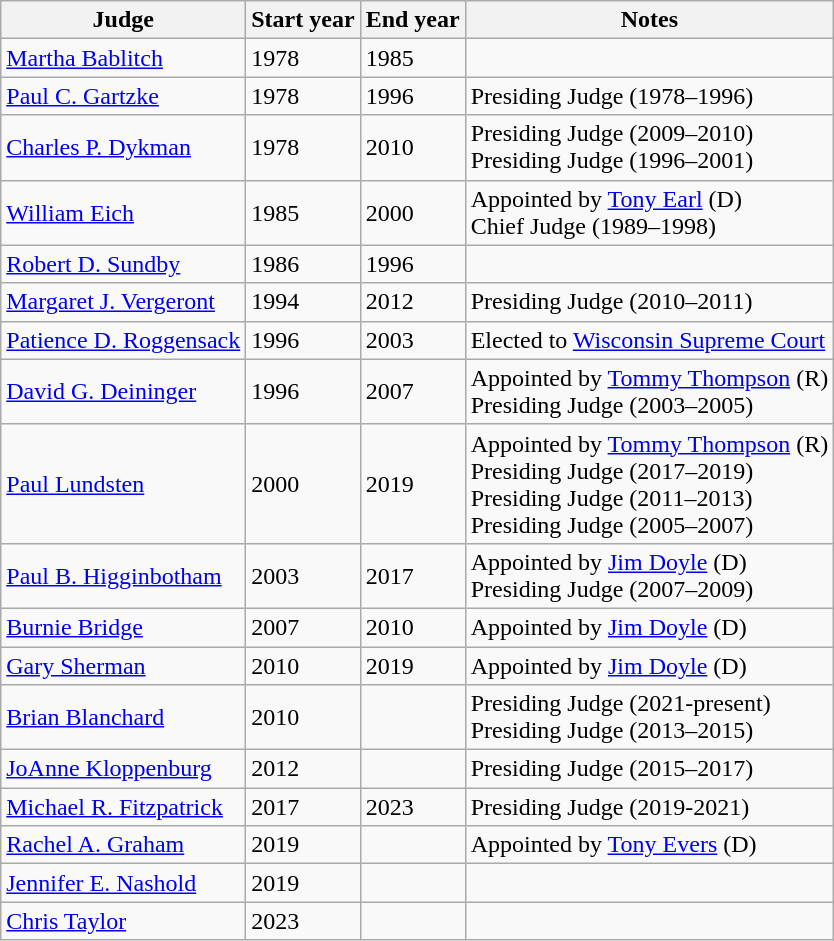<table class="wikitable">
<tr>
<th>Judge</th>
<th>Start year</th>
<th>End year</th>
<th>Notes</th>
</tr>
<tr>
<td><a href='#'>Martha Bablitch</a></td>
<td>1978</td>
<td>1985</td>
<td></td>
</tr>
<tr>
<td><a href='#'>Paul C. Gartzke</a></td>
<td>1978</td>
<td>1996</td>
<td>Presiding Judge (1978–1996)</td>
</tr>
<tr>
<td><a href='#'>Charles P. Dykman</a></td>
<td>1978</td>
<td>2010</td>
<td>Presiding Judge (2009–2010)<br>Presiding Judge (1996–2001)</td>
</tr>
<tr>
<td><a href='#'>William Eich</a></td>
<td>1985</td>
<td>2000</td>
<td>Appointed by <a href='#'>Tony Earl</a> (D)<br>Chief Judge (1989–1998)</td>
</tr>
<tr>
<td><a href='#'>Robert D. Sundby</a></td>
<td>1986</td>
<td>1996</td>
<td></td>
</tr>
<tr>
<td><a href='#'>Margaret J. Vergeront</a></td>
<td>1994</td>
<td>2012</td>
<td>Presiding Judge (2010–2011)</td>
</tr>
<tr>
<td><a href='#'>Patience D. Roggensack</a></td>
<td>1996</td>
<td>2003</td>
<td>Elected to <a href='#'>Wisconsin Supreme Court</a></td>
</tr>
<tr>
<td><a href='#'>David G. Deininger</a></td>
<td>1996</td>
<td>2007</td>
<td>Appointed by <a href='#'>Tommy Thompson</a> (R)<br>Presiding Judge (2003–2005)</td>
</tr>
<tr>
<td><a href='#'>Paul Lundsten</a></td>
<td>2000</td>
<td>2019</td>
<td>Appointed by <a href='#'>Tommy Thompson</a> (R)<br>Presiding Judge (2017–2019)<br>Presiding Judge (2011–2013)<br>Presiding Judge (2005–2007)</td>
</tr>
<tr>
<td><a href='#'>Paul B. Higginbotham</a></td>
<td>2003</td>
<td>2017</td>
<td>Appointed by <a href='#'>Jim Doyle</a> (D)<br>Presiding Judge (2007–2009)</td>
</tr>
<tr>
<td><a href='#'>Burnie Bridge</a></td>
<td>2007</td>
<td>2010</td>
<td>Appointed by <a href='#'>Jim Doyle</a> (D)</td>
</tr>
<tr>
<td><a href='#'>Gary Sherman</a></td>
<td>2010</td>
<td>2019</td>
<td>Appointed by <a href='#'>Jim Doyle</a> (D)</td>
</tr>
<tr>
<td><a href='#'>Brian Blanchard</a></td>
<td>2010</td>
<td></td>
<td>Presiding Judge (2021-present)<br>Presiding Judge (2013–2015)</td>
</tr>
<tr>
<td><a href='#'>JoAnne Kloppenburg</a></td>
<td>2012</td>
<td></td>
<td>Presiding Judge (2015–2017)</td>
</tr>
<tr>
<td><a href='#'>Michael R. Fitzpatrick</a></td>
<td>2017</td>
<td>2023</td>
<td>Presiding Judge (2019-2021)</td>
</tr>
<tr>
<td><a href='#'>Rachel A. Graham</a></td>
<td>2019</td>
<td></td>
<td>Appointed by <a href='#'>Tony Evers</a> (D)</td>
</tr>
<tr>
<td><a href='#'>Jennifer E. Nashold</a></td>
<td>2019</td>
<td></td>
<td></td>
</tr>
<tr>
<td><a href='#'>Chris Taylor</a></td>
<td>2023</td>
<td></td>
<td></td>
</tr>
</table>
